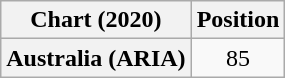<table class="wikitable plainrowheaders" style="text-align:center">
<tr>
<th scope="col">Chart (2020)</th>
<th scope="col">Position</th>
</tr>
<tr>
<th scope="row">Australia (ARIA)</th>
<td>85</td>
</tr>
</table>
